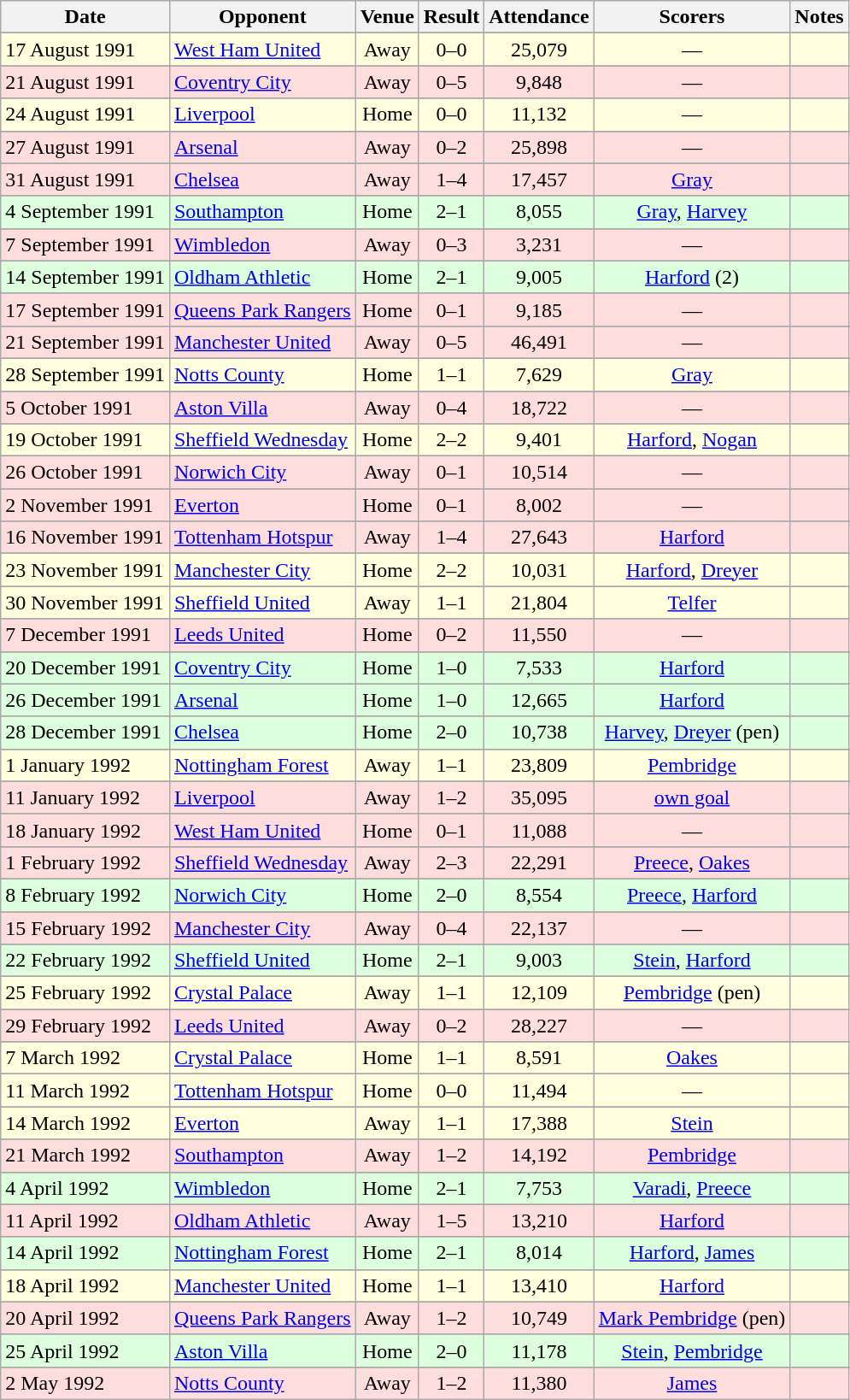<table class="wikitable">
<tr>
<th>Date</th>
<th>Opponent</th>
<th>Venue</th>
<th>Result</th>
<th>Attendance</th>
<th>Scorers</th>
<th>Notes</th>
</tr>
<tr>
</tr>
<tr style="background: #ffffdd;">
<td>17 August 1991</td>
<td><a href='#'>West Ham United</a></td>
<td align="center">Away</td>
<td align="center">0–0</td>
<td align="center">25,079</td>
<td align="center">—</td>
<td align="center"></td>
</tr>
<tr>
</tr>
<tr style="background: #ffdddd;">
<td>21 August 1991</td>
<td><a href='#'>Coventry City</a></td>
<td align="center">Away</td>
<td align="center">0–5</td>
<td align="center">9,848</td>
<td align="center">—</td>
<td align="center"></td>
</tr>
<tr>
</tr>
<tr style="background: #ffffdd;">
<td>24 August 1991</td>
<td><a href='#'>Liverpool</a></td>
<td align="center">Home</td>
<td align="center">0–0</td>
<td align="center">11,132</td>
<td align="center">—</td>
<td align="center"></td>
</tr>
<tr>
</tr>
<tr style="background: #ffdddd;">
<td>27 August 1991</td>
<td><a href='#'>Arsenal</a></td>
<td align="center">Away</td>
<td align="center">0–2</td>
<td align="center">25,898</td>
<td align="center">—</td>
<td align="center"></td>
</tr>
<tr>
</tr>
<tr style="background: #ffdddd;">
<td>31 August 1991</td>
<td><a href='#'>Chelsea</a></td>
<td align="center">Away</td>
<td align="center">1–4</td>
<td align="center">17,457</td>
<td align="center"><a href='#'>Gray</a></td>
<td align="center"></td>
</tr>
<tr>
</tr>
<tr style="background: #ddffdd;">
<td>4 September 1991</td>
<td><a href='#'>Southampton</a></td>
<td align="center">Home</td>
<td align="center">2–1</td>
<td align="center">8,055</td>
<td align="center"><a href='#'>Gray</a>, <a href='#'>Harvey</a></td>
<td align="center"></td>
</tr>
<tr>
</tr>
<tr style="background: #ffdddd;">
<td>7 September 1991</td>
<td><a href='#'>Wimbledon</a></td>
<td align="center">Away</td>
<td align="center">0–3</td>
<td align="center">3,231</td>
<td align="center">—</td>
<td align="center"></td>
</tr>
<tr>
</tr>
<tr style="background: #ddffdd;">
<td>14 September 1991</td>
<td><a href='#'>Oldham Athletic</a></td>
<td align="center">Home</td>
<td align="center">2–1</td>
<td align="center">9,005</td>
<td align="center"><a href='#'>Harford</a> (2)</td>
<td align="center"></td>
</tr>
<tr>
</tr>
<tr style="background: #ffdddd;">
<td>17 September 1991</td>
<td><a href='#'>Queens Park Rangers</a></td>
<td align="center">Home</td>
<td align="center">0–1</td>
<td align="center">9,185</td>
<td align="center">—</td>
<td align="center"></td>
</tr>
<tr>
</tr>
<tr style="background: #ffdddd;">
<td>21 September 1991</td>
<td><a href='#'>Manchester United</a></td>
<td align="center">Away</td>
<td align="center">0–5</td>
<td align="center">46,491</td>
<td align="center">—</td>
<td align="center"></td>
</tr>
<tr>
</tr>
<tr style="background: #ffffdd;">
<td>28 September 1991</td>
<td><a href='#'>Notts County</a></td>
<td align="center">Home</td>
<td align="center">1–1</td>
<td align="center">7,629</td>
<td align="center"><a href='#'>Gray</a></td>
<td align="center"></td>
</tr>
<tr>
</tr>
<tr style="background: #ffdddd;">
<td>5 October 1991</td>
<td><a href='#'>Aston Villa</a></td>
<td align="center">Away</td>
<td align="center">0–4</td>
<td align="center">18,722</td>
<td align="center">—</td>
<td align="center"></td>
</tr>
<tr>
</tr>
<tr style="background: #ffffdd;">
<td>19 October 1991</td>
<td><a href='#'>Sheffield Wednesday</a></td>
<td align="center">Home</td>
<td align="center">2–2</td>
<td align="center">9,401</td>
<td align="center"><a href='#'>Harford</a>, <a href='#'>Nogan</a></td>
<td align="center"></td>
</tr>
<tr>
</tr>
<tr style="background: #ffdddd;">
<td>26 October 1991</td>
<td><a href='#'>Norwich City</a></td>
<td align="center">Away</td>
<td align="center">0–1</td>
<td align="center">10,514</td>
<td align="center">—</td>
<td align="center"></td>
</tr>
<tr>
</tr>
<tr style="background: #ffdddd;">
<td>2 November 1991</td>
<td><a href='#'>Everton</a></td>
<td align="center">Home</td>
<td align="center">0–1</td>
<td align="center">8,002</td>
<td align="center">—</td>
<td align="center"></td>
</tr>
<tr>
</tr>
<tr style="background: #ffdddd;">
<td>16 November 1991</td>
<td><a href='#'>Tottenham Hotspur</a></td>
<td align="center">Away</td>
<td align="center">1–4</td>
<td align="center">27,643</td>
<td align="center"><a href='#'>Harford</a></td>
<td align="center"></td>
</tr>
<tr>
</tr>
<tr style="background: #ffffdd;">
<td>23 November 1991</td>
<td><a href='#'>Manchester City</a></td>
<td align="center">Home</td>
<td align="center">2–2</td>
<td align="center">10,031</td>
<td align="center"><a href='#'>Harford</a>, <a href='#'>Dreyer</a></td>
<td align="center"></td>
</tr>
<tr>
</tr>
<tr style="background: #ffffdd;">
<td>30 November 1991</td>
<td><a href='#'>Sheffield United</a></td>
<td align="center">Away</td>
<td align="center">1–1</td>
<td align="center">21,804</td>
<td align="center"><a href='#'>Telfer</a></td>
<td align="center"></td>
</tr>
<tr>
</tr>
<tr style="background: #ffdddd;">
<td>7 December 1991</td>
<td><a href='#'>Leeds United</a></td>
<td align="center">Home</td>
<td align="center">0–2</td>
<td align="center">11,550</td>
<td align="center">—</td>
<td align="center"></td>
</tr>
<tr>
</tr>
<tr style="background: #ddffdd;">
<td>20 December 1991</td>
<td><a href='#'>Coventry City</a></td>
<td align="center">Home</td>
<td align="center">1–0</td>
<td align="center">7,533</td>
<td align="center"><a href='#'>Harford</a></td>
<td align="center"></td>
</tr>
<tr>
</tr>
<tr style="background: #ddffdd;">
<td>26 December 1991</td>
<td><a href='#'>Arsenal</a></td>
<td align="center">Home</td>
<td align="center">1–0</td>
<td align="center">12,665</td>
<td align="center"><a href='#'>Harford</a></td>
<td align="center"></td>
</tr>
<tr>
</tr>
<tr style="background: #ddffdd;">
<td>28 December 1991</td>
<td><a href='#'>Chelsea</a></td>
<td align="center">Home</td>
<td align="center">2–0</td>
<td align="center">10,738</td>
<td align="center"><a href='#'>Harvey</a>, <a href='#'>Dreyer</a> (pen)</td>
<td align="center"></td>
</tr>
<tr>
</tr>
<tr style="background: #ffffdd;">
<td>1 January 1992</td>
<td><a href='#'>Nottingham Forest</a></td>
<td align="center">Away</td>
<td align="center">1–1</td>
<td align="center">23,809</td>
<td align="center"><a href='#'>Pembridge</a></td>
<td align="center"></td>
</tr>
<tr>
</tr>
<tr style="background: #ffdddd;">
<td>11 January 1992</td>
<td><a href='#'>Liverpool</a></td>
<td align="center">Away</td>
<td align="center">1–2</td>
<td align="center">35,095</td>
<td align="center"><a href='#'>own goal</a></td>
<td align="center"></td>
</tr>
<tr>
</tr>
<tr style="background: #ffdddd;">
<td>18 January 1992</td>
<td><a href='#'>West Ham United</a></td>
<td align="center">Home</td>
<td align="center">0–1</td>
<td align="center">11,088</td>
<td align="center">—</td>
<td align="center"></td>
</tr>
<tr>
</tr>
<tr style="background: #ffdddd;">
<td>1 February 1992</td>
<td><a href='#'>Sheffield Wednesday</a></td>
<td align="center">Away</td>
<td align="center">2–3</td>
<td align="center">22,291</td>
<td align="center"><a href='#'>Preece</a>, <a href='#'>Oakes</a></td>
<td align="center"></td>
</tr>
<tr>
</tr>
<tr style="background: #ddffdd;">
<td>8 February 1992</td>
<td><a href='#'>Norwich City</a></td>
<td align="center">Home</td>
<td align="center">2–0</td>
<td align="center">8,554</td>
<td align="center"><a href='#'>Preece</a>, <a href='#'>Harford</a></td>
<td align="center"></td>
</tr>
<tr>
</tr>
<tr style="background: #ffdddd;">
<td>15 February 1992</td>
<td><a href='#'>Manchester City</a></td>
<td align="center">Away</td>
<td align="center">0–4</td>
<td align="center">22,137</td>
<td align="center">—</td>
<td align="center"></td>
</tr>
<tr>
</tr>
<tr style="background: #ddffdd;">
<td>22 February 1992</td>
<td><a href='#'>Sheffield United</a></td>
<td align="center">Home</td>
<td align="center">2–1</td>
<td align="center">9,003</td>
<td align="center"><a href='#'>Stein</a>, <a href='#'>Harford</a></td>
<td align="center"></td>
</tr>
<tr>
</tr>
<tr style="background: #ffffdd;">
<td>25 February 1992</td>
<td><a href='#'>Crystal Palace</a></td>
<td align="center">Away</td>
<td align="center">1–1</td>
<td align="center">12,109</td>
<td align="center"><a href='#'>Pembridge</a> (pen)</td>
<td align="center"></td>
</tr>
<tr>
</tr>
<tr style="background: #ffdddd;">
<td>29 February 1992</td>
<td><a href='#'>Leeds United</a></td>
<td align="center">Away</td>
<td align="center">0–2</td>
<td align="center">28,227</td>
<td align="center">—</td>
<td align="center"></td>
</tr>
<tr>
</tr>
<tr style="background: #ffffdd;">
<td>7 March 1992</td>
<td><a href='#'>Crystal Palace</a></td>
<td align="center">Home</td>
<td align="center">1–1</td>
<td align="center">8,591</td>
<td align="center"><a href='#'>Oakes</a></td>
<td align="center"></td>
</tr>
<tr>
</tr>
<tr style="background: #ffffdd;">
<td>11 March 1992</td>
<td><a href='#'>Tottenham Hotspur</a></td>
<td align="center">Home</td>
<td align="center">0–0</td>
<td align="center">11,494</td>
<td align="center">—</td>
<td align="center"></td>
</tr>
<tr>
</tr>
<tr style="background: #ffffdd;">
<td>14 March 1992</td>
<td><a href='#'>Everton</a></td>
<td align="center">Away</td>
<td align="center">1–1</td>
<td align="center">17,388</td>
<td align="center"><a href='#'>Stein</a></td>
<td align="center"></td>
</tr>
<tr>
</tr>
<tr style="background: #ffdddd;">
<td>21 March 1992</td>
<td><a href='#'>Southampton</a></td>
<td align="center">Away</td>
<td align="center">1–2</td>
<td align="center">14,192</td>
<td align="center"><a href='#'>Pembridge</a></td>
<td align="center"></td>
</tr>
<tr>
</tr>
<tr style="background: #ddffdd;">
<td>4 April 1992</td>
<td><a href='#'>Wimbledon</a></td>
<td align="center">Home</td>
<td align="center">2–1</td>
<td align="center">7,753</td>
<td align="center"><a href='#'>Varadi</a>, <a href='#'>Preece</a></td>
<td align="center"></td>
</tr>
<tr>
</tr>
<tr style="background: #ffdddd;">
<td>11 April 1992</td>
<td><a href='#'>Oldham Athletic</a></td>
<td align="center">Away</td>
<td align="center">1–5</td>
<td align="center">13,210</td>
<td align="center"><a href='#'>Harford</a></td>
<td align="center"></td>
</tr>
<tr>
</tr>
<tr style="background: #ddffdd;">
<td>14 April 1992</td>
<td><a href='#'>Nottingham Forest</a></td>
<td align="center">Home</td>
<td align="center">2–1</td>
<td align="center">8,014</td>
<td align="center"><a href='#'>Harford</a>, <a href='#'>James</a></td>
<td align="center"></td>
</tr>
<tr>
</tr>
<tr style="background: #ffffdd;">
<td>18 April 1992</td>
<td><a href='#'>Manchester United</a></td>
<td align="center">Home</td>
<td align="center">1–1</td>
<td align="center">13,410</td>
<td align="center"><a href='#'>Harford</a></td>
<td align="center"></td>
</tr>
<tr>
</tr>
<tr style="background: #ffdddd;">
<td>20 April 1992</td>
<td><a href='#'>Queens Park Rangers</a></td>
<td align="center">Away</td>
<td align="center">1–2</td>
<td align="center">10,749</td>
<td align="center"><a href='#'>Mark Pembridge</a> (pen)</td>
<td align="center"></td>
</tr>
<tr>
</tr>
<tr style="background: #ddffdd;">
<td>25 April 1992</td>
<td><a href='#'>Aston Villa</a></td>
<td align="center">Home</td>
<td align="center">2–0</td>
<td align="center">11,178</td>
<td align="center"><a href='#'>Stein</a>, <a href='#'>Pembridge</a></td>
<td align="center"></td>
</tr>
<tr>
</tr>
<tr style="background: #ffdddd;">
<td>2 May 1992</td>
<td><a href='#'>Notts County</a></td>
<td align="center">Away</td>
<td align="center">1–2</td>
<td align="center">11,380</td>
<td align="center"><a href='#'>James</a></td>
<td align="center"></td>
</tr>
</table>
